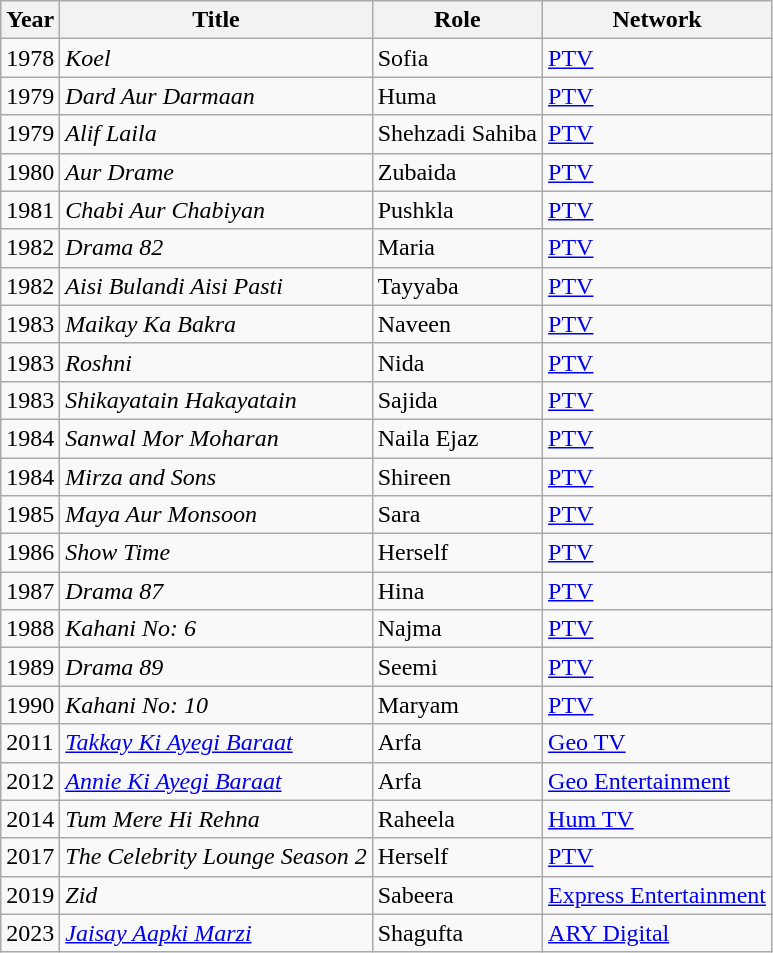<table class="wikitable sortable plainrowheaders">
<tr style="text-align:center;">
<th scope="col">Year</th>
<th scope="col">Title</th>
<th scope="col">Role</th>
<th scope="col">Network</th>
</tr>
<tr>
<td>1978</td>
<td><em>Koel</em></td>
<td>Sofia</td>
<td><a href='#'>PTV</a></td>
</tr>
<tr>
<td>1979</td>
<td><em>Dard Aur Darmaan</em></td>
<td>Huma</td>
<td><a href='#'>PTV</a></td>
</tr>
<tr>
<td>1979</td>
<td><em>Alif Laila</em></td>
<td>Shehzadi Sahiba</td>
<td><a href='#'>PTV</a></td>
</tr>
<tr>
<td>1980</td>
<td><em>Aur Drame</em></td>
<td>Zubaida</td>
<td><a href='#'>PTV</a></td>
</tr>
<tr>
<td>1981</td>
<td><em>Chabi Aur Chabiyan</em></td>
<td>Pushkla</td>
<td><a href='#'>PTV</a></td>
</tr>
<tr>
<td>1982</td>
<td><em>Drama 82</em></td>
<td>Maria</td>
<td><a href='#'>PTV</a></td>
</tr>
<tr>
<td>1982</td>
<td><em>Aisi Bulandi Aisi Pasti</em></td>
<td>Tayyaba</td>
<td><a href='#'>PTV</a></td>
</tr>
<tr>
<td>1983</td>
<td><em>Maikay Ka Bakra</em></td>
<td>Naveen</td>
<td><a href='#'>PTV</a></td>
</tr>
<tr>
<td>1983</td>
<td><em>Roshni</em></td>
<td>Nida</td>
<td><a href='#'>PTV</a></td>
</tr>
<tr>
<td>1983</td>
<td><em>Shikayatain Hakayatain</em></td>
<td>Sajida</td>
<td><a href='#'>PTV</a></td>
</tr>
<tr>
<td>1984</td>
<td><em>Sanwal Mor Moharan</em></td>
<td>Naila Ejaz</td>
<td><a href='#'>PTV</a></td>
</tr>
<tr>
<td>1984</td>
<td><em>Mirza and Sons</em></td>
<td>Shireen</td>
<td><a href='#'>PTV</a></td>
</tr>
<tr>
<td>1985</td>
<td><em>Maya Aur Monsoon</em></td>
<td>Sara</td>
<td><a href='#'>PTV</a></td>
</tr>
<tr>
<td>1986</td>
<td><em>Show Time</em></td>
<td>Herself</td>
<td><a href='#'>PTV</a></td>
</tr>
<tr>
<td>1987</td>
<td><em>Drama 87</em></td>
<td>Hina</td>
<td><a href='#'>PTV</a></td>
</tr>
<tr>
<td>1988</td>
<td><em>Kahani No: 6</em></td>
<td>Najma</td>
<td><a href='#'>PTV</a></td>
</tr>
<tr>
<td>1989</td>
<td><em>Drama 89</em></td>
<td>Seemi</td>
<td><a href='#'>PTV</a></td>
</tr>
<tr>
<td>1990</td>
<td><em>Kahani No: 10</em></td>
<td>Maryam</td>
<td><a href='#'>PTV</a></td>
</tr>
<tr>
<td>2011</td>
<td><em><a href='#'>Takkay Ki Ayegi Baraat</a></em></td>
<td>Arfa</td>
<td><a href='#'>Geo TV</a></td>
</tr>
<tr>
<td>2012</td>
<td><em><a href='#'>Annie Ki Ayegi Baraat</a></em></td>
<td>Arfa</td>
<td><a href='#'>Geo Entertainment</a></td>
</tr>
<tr>
<td>2014</td>
<td><em>Tum Mere Hi Rehna</em></td>
<td>Raheela</td>
<td><a href='#'>Hum TV</a></td>
</tr>
<tr>
<td>2017</td>
<td><em>The Celebrity Lounge Season 2</em></td>
<td>Herself</td>
<td><a href='#'>PTV</a></td>
</tr>
<tr>
<td>2019</td>
<td><em>Zid</em></td>
<td>Sabeera</td>
<td><a href='#'>Express Entertainment</a></td>
</tr>
<tr>
<td>2023</td>
<td><em><a href='#'>Jaisay Aapki Marzi</a></em></td>
<td>Shagufta</td>
<td><a href='#'>ARY Digital</a></td>
</tr>
</table>
